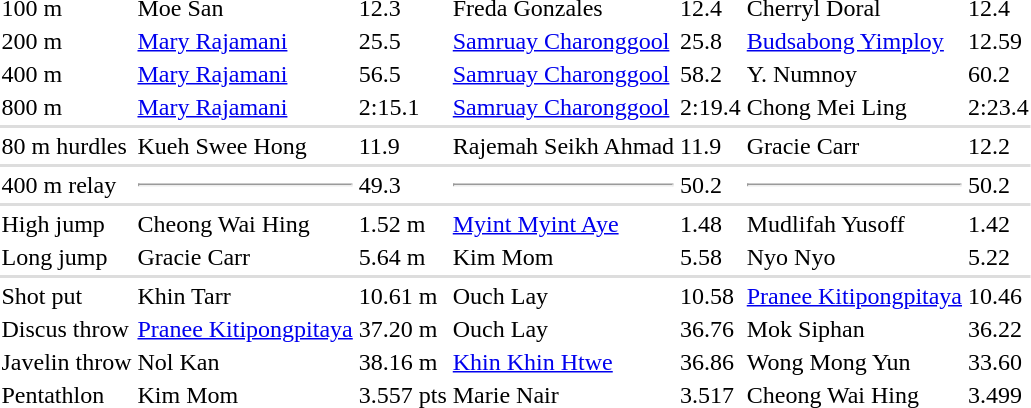<table>
<tr>
<td>100 m</td>
<td> Moe San</td>
<td>12.3</td>
<td> Freda Gonzales</td>
<td>12.4</td>
<td> Cherryl Doral</td>
<td>12.4</td>
</tr>
<tr>
<td>200 m</td>
<td> <a href='#'>Mary Rajamani</a></td>
<td>25.5 </td>
<td> <a href='#'>Samruay Charonggool</a></td>
<td>25.8</td>
<td> <a href='#'>Budsabong Yimploy</a></td>
<td>12.59</td>
</tr>
<tr>
<td>400 m</td>
<td> <a href='#'>Mary Rajamani</a></td>
<td>56.5 </td>
<td> <a href='#'>Samruay Charonggool</a></td>
<td>58.2</td>
<td> Y. Numnoy</td>
<td>60.2</td>
</tr>
<tr>
<td>800 m</td>
<td> <a href='#'>Mary Rajamani</a></td>
<td>2:15.1</td>
<td> <a href='#'>Samruay Charonggool</a></td>
<td>2:19.4</td>
<td> Chong Mei Ling</td>
<td>2:23.4</td>
</tr>
<tr bgcolor=#DDDDDD>
<td colspan=7></td>
</tr>
<tr>
<td>80 m hurdles</td>
<td> Kueh Swee Hong</td>
<td>11.9 </td>
<td> Rajemah Seikh Ahmad</td>
<td>11.9</td>
<td> Gracie Carr</td>
<td>12.2</td>
</tr>
<tr bgcolor=#DDDDDD>
<td colspan=7></td>
</tr>
<tr>
<td>400 m relay</td>
<td> <hr></td>
<td>49.3 </td>
<td> <hr></td>
<td>50.2</td>
<td> <hr></td>
<td>50.2</td>
</tr>
<tr bgcolor=#DDDDDD>
<td colspan=7></td>
</tr>
<tr>
<td>High jump</td>
<td> Cheong Wai Hing</td>
<td>1.52 m </td>
<td> <a href='#'>Myint Myint Aye</a></td>
<td>1.48</td>
<td> Mudlifah Yusoff</td>
<td>1.42</td>
</tr>
<tr>
<td>Long jump</td>
<td> Gracie Carr</td>
<td>5.64 m </td>
<td> Kim Mom</td>
<td>5.58</td>
<td> Nyo Nyo</td>
<td>5.22</td>
</tr>
<tr bgcolor=#DDDDDD>
<td colspan=7></td>
</tr>
<tr>
<td>Shot put</td>
<td> Khin Tarr</td>
<td>10.61 m </td>
<td> Ouch Lay</td>
<td>10.58</td>
<td> <a href='#'>Pranee Kitipongpitaya</a></td>
<td>10.46</td>
</tr>
<tr>
<td>Discus throw</td>
<td> <a href='#'>Pranee Kitipongpitaya</a></td>
<td>37.20 m </td>
<td> Ouch Lay</td>
<td>36.76</td>
<td> Mok Siphan</td>
<td>36.22</td>
</tr>
<tr>
<td>Javelin throw</td>
<td> Nol Kan</td>
<td>38.16 m </td>
<td> <a href='#'>Khin Khin Htwe</a></td>
<td>36.86</td>
<td> Wong Mong Yun</td>
<td>33.60</td>
</tr>
<tr>
<td>Pentathlon</td>
<td> Kim Mom</td>
<td>3.557 pts</td>
<td> Marie Nair</td>
<td>3.517</td>
<td> Cheong Wai Hing</td>
<td>3.499</td>
</tr>
</table>
